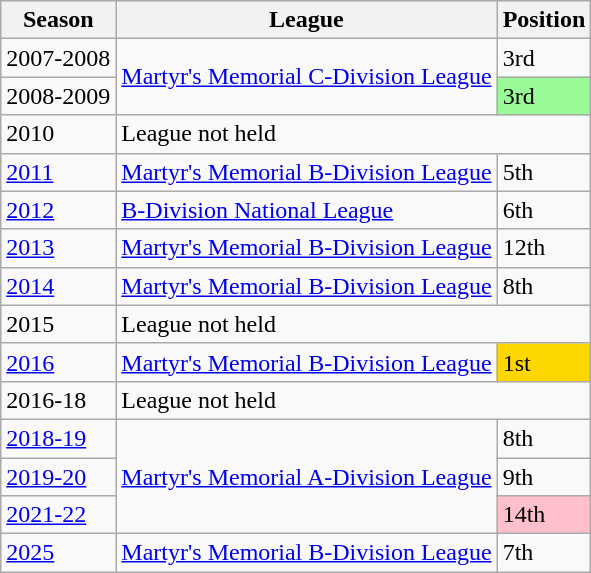<table class="wikitable float-right">
<tr>
<th>Season</th>
<th>League</th>
<th>Position</th>
</tr>
<tr>
<td>2007-2008</td>
<td rowspan="2"><a href='#'>Martyr's Memorial C-Division League</a></td>
<td>3rd</td>
</tr>
<tr>
<td>2008-2009</td>
<td bgcolor="palegreen">3rd</td>
</tr>
<tr>
<td>2010</td>
<td colspan="2">League not held</td>
</tr>
<tr>
<td><a href='#'>2011</a></td>
<td><a href='#'>Martyr's Memorial B-Division League</a></td>
<td>5th</td>
</tr>
<tr>
<td><a href='#'>2012</a></td>
<td><a href='#'>B-Division National League</a></td>
<td>6th</td>
</tr>
<tr>
<td><a href='#'>2013</a></td>
<td><a href='#'>Martyr's Memorial B-Division League</a></td>
<td>12th</td>
</tr>
<tr>
<td><a href='#'>2014</a></td>
<td><a href='#'>Martyr's Memorial B-Division League</a></td>
<td>8th</td>
</tr>
<tr>
<td>2015</td>
<td colspan="2">League not held</td>
</tr>
<tr>
<td><a href='#'>2016</a></td>
<td><a href='#'>Martyr's Memorial B-Division League</a></td>
<td bgcolor="gold">1st</td>
</tr>
<tr>
<td>2016-18</td>
<td colspan="2">League not held</td>
</tr>
<tr>
<td><a href='#'>2018-19</a></td>
<td rowspan="3"><a href='#'>Martyr's Memorial A-Division League</a></td>
<td>8th</td>
</tr>
<tr>
<td><a href='#'>2019-20</a></td>
<td>9th</td>
</tr>
<tr>
<td><a href='#'>2021-22</a></td>
<td bgcolor="pink">14th</td>
</tr>
<tr>
<td><a href='#'>2025</a></td>
<td><a href='#'>Martyr's Memorial B-Division League</a></td>
<td>7th</td>
</tr>
</table>
